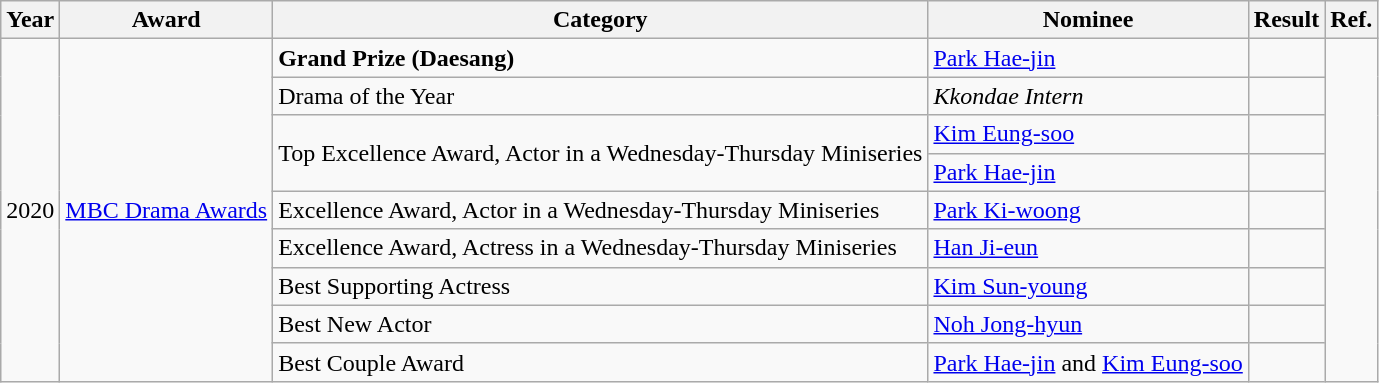<table class="wikitable">
<tr>
<th>Year</th>
<th>Award</th>
<th>Category</th>
<th>Nominee</th>
<th>Result</th>
<th>Ref.</th>
</tr>
<tr>
<td rowspan=9>2020</td>
<td rowspan=9><a href='#'>MBC Drama Awards</a></td>
<td><strong>Grand Prize (Daesang)</strong></td>
<td><a href='#'>Park Hae-jin</a></td>
<td></td>
<td rowspan=9></td>
</tr>
<tr>
<td>Drama of the Year</td>
<td><em>Kkondae Intern</em></td>
<td></td>
</tr>
<tr>
<td rowspan=2>Top Excellence Award, Actor in a Wednesday-Thursday Miniseries</td>
<td><a href='#'>Kim Eung-soo</a></td>
<td></td>
</tr>
<tr>
<td><a href='#'>Park Hae-jin</a></td>
<td></td>
</tr>
<tr>
<td>Excellence Award, Actor in a Wednesday-Thursday Miniseries</td>
<td><a href='#'>Park Ki-woong</a></td>
<td></td>
</tr>
<tr>
<td>Excellence Award, Actress in a Wednesday-Thursday Miniseries</td>
<td><a href='#'>Han Ji-eun</a></td>
<td></td>
</tr>
<tr>
<td>Best Supporting Actress</td>
<td><a href='#'>Kim Sun-young</a></td>
<td></td>
</tr>
<tr>
<td>Best New Actor</td>
<td><a href='#'>Noh Jong-hyun</a></td>
<td></td>
</tr>
<tr>
<td>Best Couple Award</td>
<td><a href='#'>Park Hae-jin</a> and <a href='#'>Kim Eung-soo</a></td>
<td></td>
</tr>
</table>
